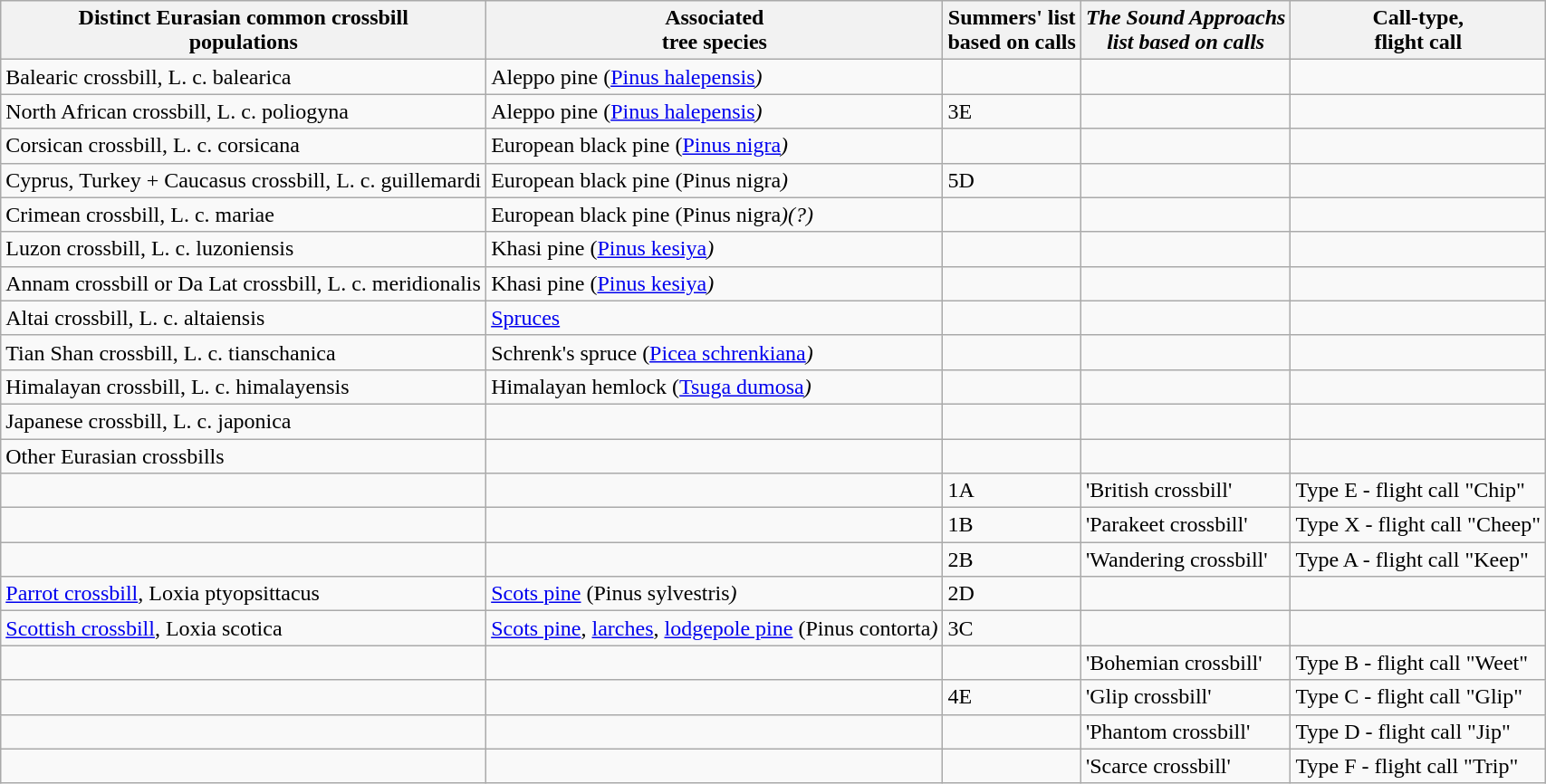<table class=wikitable>
<tr>
<th>Distinct Eurasian common crossbill<br>populations</th>
<th>Associated<br>tree species</th>
<th>Summers' list<br>based on calls</th>
<th><em>The Sound Approach<strong>s<br>list based on calls</th>
<th>Call-type,<br>flight call</th>
</tr>
<tr>
<td>Balearic crossbill, </em>L. c. balearica<em></td>
<td>Aleppo pine (</em><a href='#'>Pinus halepensis</a><em>)</td>
<td></td>
<td></td>
<td></td>
</tr>
<tr>
<td>North African crossbill, </em>L. c. poliogyna<em></td>
<td>Aleppo pine (</em><a href='#'>Pinus halepensis</a><em>)</td>
<td>3E</td>
<td></td>
<td></td>
</tr>
<tr>
<td>Corsican crossbill, </em>L. c. corsicana<em></td>
<td>European black pine (</em><a href='#'>Pinus nigra</a><em>)</td>
<td></td>
<td></td>
<td></td>
</tr>
<tr>
<td>Cyprus, Turkey + Caucasus crossbill, </em>L. c. guillemardi<em></td>
<td>European black pine (</em>Pinus nigra<em>)</td>
<td>5D</td>
<td></td>
<td></td>
</tr>
<tr>
<td>Crimean crossbill, </em>L. c. mariae<em></td>
<td>European black pine (</em>Pinus nigra<em>)(?)</td>
<td></td>
<td></td>
<td></td>
</tr>
<tr>
<td>Luzon crossbill, </em>L. c. luzoniensis<em></td>
<td>Khasi pine (</em><a href='#'>Pinus kesiya</a><em>)</td>
<td></td>
<td></td>
<td></td>
</tr>
<tr>
<td>Annam crossbill or Da Lat crossbill, </em>L. c. meridionalis<em></td>
<td>Khasi pine (</em><a href='#'>Pinus kesiya</a><em>)</td>
<td></td>
<td></td>
<td></td>
</tr>
<tr>
<td>Altai crossbill, </em>L. c. altaiensis<em></td>
<td><a href='#'>Spruces</a></td>
<td></td>
<td></td>
<td></td>
</tr>
<tr>
<td>Tian Shan crossbill, </em>L. c. tianschanica<em></td>
<td>Schrenk's spruce (</em><a href='#'>Picea schrenkiana</a><em>)</td>
<td></td>
<td></td>
<td></td>
</tr>
<tr>
<td>Himalayan crossbill, </em>L. c. himalayensis<em></td>
<td>Himalayan hemlock (</em><a href='#'>Tsuga dumosa</a><em>)</td>
<td></td>
<td></td>
<td></td>
</tr>
<tr>
<td>Japanese crossbill, </em>L. c. japonica<em></td>
<td></td>
<td></td>
<td></td>
<td></td>
</tr>
<tr>
<td></strong>Other Eurasian crossbills<strong></td>
<td></td>
<td></td>
<td></td>
<td></td>
</tr>
<tr>
<td></td>
<td></td>
<td>1A</td>
<td>'British crossbill'</td>
<td>Type E - flight call "Chip"</td>
</tr>
<tr>
<td></td>
<td></td>
<td>1B</td>
<td>'Parakeet crossbill'</td>
<td>Type X - flight call "Cheep"</td>
</tr>
<tr>
<td></td>
<td></td>
<td>2B</td>
<td>'Wandering crossbill'</td>
<td>Type A - flight call "Keep"</td>
</tr>
<tr>
<td><a href='#'>Parrot crossbill</a>, </em>Loxia ptyopsittacus<em></td>
<td><a href='#'>Scots pine</a> (</em>Pinus sylvestris<em>)</td>
<td>2D</td>
<td></td>
<td></td>
</tr>
<tr>
<td><a href='#'>Scottish crossbill</a>, </em>Loxia scotica<em></td>
<td><a href='#'>Scots pine</a>, <a href='#'>larches</a>, <a href='#'>lodgepole pine</a> (</em>Pinus contorta<em>)</td>
<td>3C</td>
<td></td>
<td></td>
</tr>
<tr>
<td></td>
<td></td>
<td></td>
<td>'Bohemian crossbill'</td>
<td>Type B - flight call "Weet"</td>
</tr>
<tr>
<td></td>
<td></td>
<td>4E</td>
<td>'Glip crossbill'</td>
<td>Type C - flight call "Glip"</td>
</tr>
<tr>
<td></td>
<td></td>
<td></td>
<td>'Phantom crossbill'</td>
<td>Type D - flight call "Jip"</td>
</tr>
<tr>
<td></td>
<td></td>
<td></td>
<td>'Scarce crossbill'</td>
<td>Type F - flight call "Trip"</td>
</tr>
</table>
